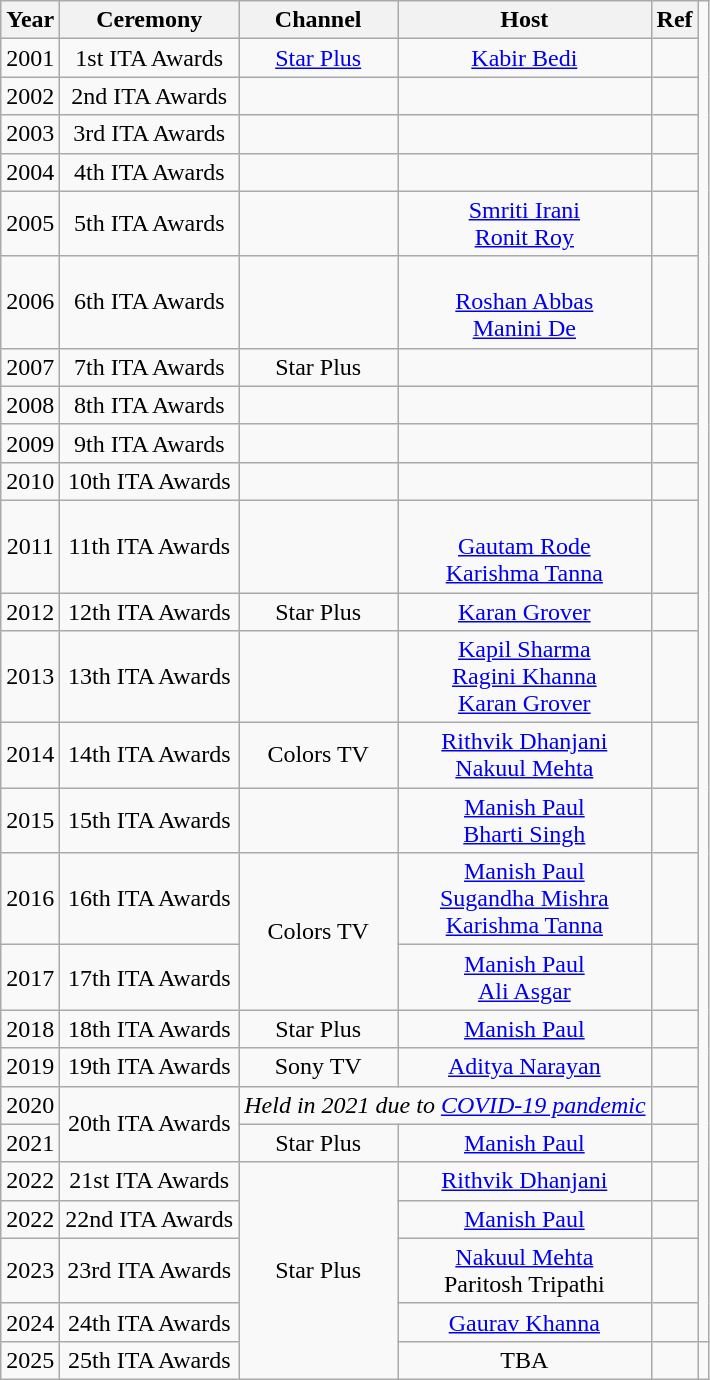<table class="wikitable" style="text-align:center;">
<tr>
<th>Year</th>
<th>Ceremony</th>
<th>Channel</th>
<th>Host</th>
<th>Ref</th>
</tr>
<tr>
<td>2001</td>
<td>1st ITA Awards</td>
<td><a href='#'>Star Plus</a></td>
<td><a href='#'>Kabir Bedi</a></td>
<td></td>
</tr>
<tr>
<td>2002</td>
<td>2nd ITA Awards</td>
<td></td>
<td></td>
<td></td>
</tr>
<tr>
<td>2003</td>
<td>3rd ITA Awards</td>
<td></td>
<td></td>
<td></td>
</tr>
<tr>
<td>2004</td>
<td>4th ITA Awards</td>
<td></td>
<td></td>
<td></td>
</tr>
<tr>
<td>2005</td>
<td>5th ITA Awards</td>
<td></td>
<td><a href='#'>Smriti Irani</a><br><a href='#'>Ronit Roy</a></td>
<td></td>
</tr>
<tr>
<td>2006</td>
<td>6th ITA Awards</td>
<td></td>
<td><br><a href='#'>Roshan Abbas</a><br><a href='#'>Manini De</a></td>
<td></td>
</tr>
<tr>
<td>2007</td>
<td>7th ITA Awards</td>
<td>Star Plus</td>
<td></td>
<td></td>
</tr>
<tr>
<td>2008</td>
<td>8th ITA Awards</td>
<td></td>
<td></td>
<td></td>
</tr>
<tr>
<td>2009</td>
<td>9th ITA Awards</td>
<td></td>
<td></td>
<td></td>
</tr>
<tr>
<td>2010</td>
<td>10th ITA Awards</td>
<td></td>
<td></td>
<td></td>
</tr>
<tr>
<td>2011</td>
<td>11th ITA Awards</td>
<td></td>
<td><br><a href='#'>Gautam Rode</a><br><a href='#'>Karishma Tanna</a></td>
<td></td>
</tr>
<tr>
<td>2012</td>
<td>12th ITA Awards</td>
<td>Star Plus</td>
<td><a href='#'>Karan Grover</a></td>
<td></td>
</tr>
<tr>
<td>2013</td>
<td>13th ITA Awards</td>
<td></td>
<td><a href='#'>Kapil Sharma</a><br><a href='#'>Ragini Khanna</a><br><a href='#'>Karan Grover</a></td>
<td></td>
</tr>
<tr>
<td>2014</td>
<td>14th ITA Awards</td>
<td>Colors TV</td>
<td><a href='#'>Rithvik Dhanjani</a><br><a href='#'>Nakuul Mehta</a></td>
<td></td>
</tr>
<tr>
<td>2015</td>
<td>15th ITA Awards</td>
<td></td>
<td><a href='#'>Manish Paul</a><br><a href='#'>Bharti Singh</a></td>
<td></td>
</tr>
<tr>
<td>2016</td>
<td>16th ITA Awards</td>
<td rowspan="2">Colors TV</td>
<td><a href='#'>Manish Paul</a><br><a href='#'>Sugandha Mishra</a><br><a href='#'>Karishma Tanna</a></td>
<td></td>
</tr>
<tr>
<td>2017</td>
<td>17th ITA Awards</td>
<td><a href='#'>Manish Paul</a><br><a href='#'>Ali Asgar</a></td>
<td></td>
</tr>
<tr>
<td>2018</td>
<td>18th ITA Awards</td>
<td>Star Plus</td>
<td><a href='#'>Manish Paul</a></td>
<td></td>
</tr>
<tr>
<td>2019</td>
<td>19th ITA Awards</td>
<td>Sony TV</td>
<td><a href='#'>Aditya Narayan</a></td>
<td></td>
</tr>
<tr>
<td>2020</td>
<td rowspan=2>20th ITA Awards</td>
<td colspan=2><em>Held in 2021 due to <a href='#'>COVID-19 pandemic</a></em></td>
<td></td>
</tr>
<tr>
<td>2021</td>
<td>Star Plus</td>
<td><a href='#'>Manish Paul</a></td>
<td></td>
</tr>
<tr>
<td>2022</td>
<td>21st ITA Awards</td>
<td rowspan=5>Star Plus</td>
<td><a href='#'>Rithvik Dhanjani</a></td>
<td></td>
</tr>
<tr>
<td>2022</td>
<td>22nd ITA Awards</td>
<td><a href='#'>Manish Paul</a></td>
<td></td>
</tr>
<tr>
<td>2023</td>
<td>23rd ITA Awards</td>
<td><a href='#'>Nakuul Mehta</a><br>Paritosh Tripathi</td>
<td></td>
</tr>
<tr>
<td>2024</td>
<td>24th ITA Awards</td>
<td><a href='#'>Gaurav Khanna</a></td>
<td></td>
</tr>
<tr>
<td>2025</td>
<td>25th ITA Awards</td>
<td>TBA</td>
<td></td>
<td></td>
</tr>
</table>
